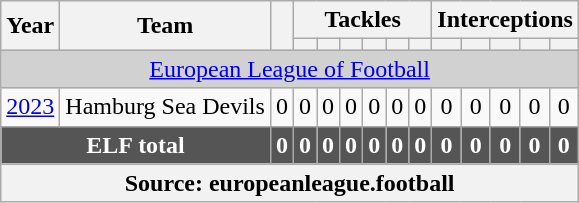<table class="wikitable" style="text-align: center;">
<tr>
<th rowspan="2">Year</th>
<th rowspan="2">Team</th>
<th rowspan="2"></th>
<th colspan="6">Tackles</th>
<th colspan="5">Interceptions</th>
</tr>
<tr>
<th></th>
<th></th>
<th></th>
<th></th>
<th></th>
<th></th>
<th></th>
<th></th>
<th></th>
<th></th>
<th></th>
</tr>
<tr>
<td colspan="15" style="background-color:#D1D1D1"><a href='#'>European League of Football</a> </td>
</tr>
<tr>
<td><a href='#'>2023</a></td>
<td>Hamburg Sea Devils</td>
<td>0</td>
<td>0</td>
<td>0</td>
<td>0</td>
<td>0</td>
<td>0</td>
<td>0</td>
<td>0</td>
<td>0</td>
<td>0</td>
<td>0</td>
<td>0</td>
</tr>
<tr style="background:#555555; font-weight:bold; color:white;">
<td colspan="2">ELF total</td>
<td>0</td>
<td>0</td>
<td>0</td>
<td>0</td>
<td>0</td>
<td>0</td>
<td>0</td>
<td>0</td>
<td>0</td>
<td>0</td>
<td>0</td>
<td>0</td>
</tr>
<tr>
<th colspan="15">Source: europeanleague.football</th>
</tr>
</table>
